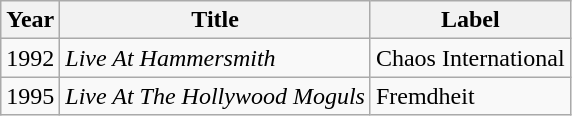<table class="wikitable">
<tr>
<th>Year</th>
<th>Title</th>
<th>Label</th>
</tr>
<tr>
<td>1992</td>
<td><em>Live At Hammersmith</em></td>
<td>Chaos International</td>
</tr>
<tr>
<td>1995</td>
<td><em>Live At The Hollywood Moguls</em></td>
<td>Fremdheit</td>
</tr>
</table>
